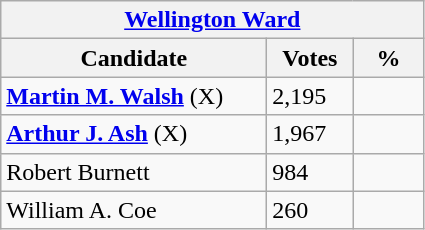<table class="wikitable">
<tr>
<th colspan="3"><a href='#'>Wellington Ward</a></th>
</tr>
<tr>
<th style="width: 170px">Candidate</th>
<th style="width: 50px">Votes</th>
<th style="width: 40px">%</th>
</tr>
<tr>
<td><strong><a href='#'>Martin M. Walsh</a></strong> (X)</td>
<td>2,195</td>
<td></td>
</tr>
<tr>
<td><strong><a href='#'>Arthur J. Ash</a></strong> (X)</td>
<td>1,967</td>
<td></td>
</tr>
<tr>
<td>Robert Burnett</td>
<td>984</td>
<td></td>
</tr>
<tr>
<td>William A. Coe</td>
<td>260</td>
<td></td>
</tr>
</table>
